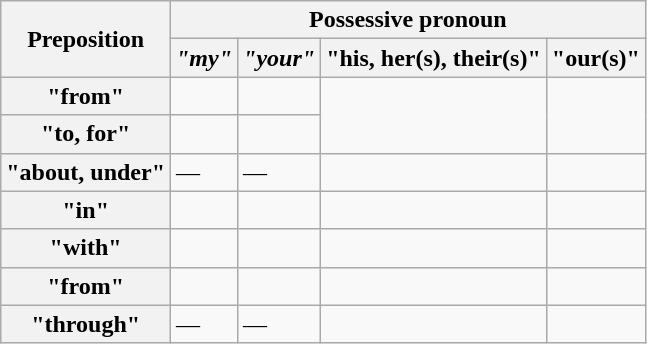<table class="wikitable mw-collapsible">
<tr>
<th rowspan="2">Preposition</th>
<th colspan="4">Possessive pronoun</th>
</tr>
<tr>
<th> <em>"my"</em></th>
<th> <em>"your"</em></th>
<th> "his, her(s), their(s)"</th>
<th> "our(s)"</th>
</tr>
<tr>
<th> "from"</th>
<td></td>
<td></td>
<td rowspan="2"></td>
<td rowspan="2"></td>
</tr>
<tr>
<th> "to, for"</th>
<td></td>
<td></td>
</tr>
<tr>
<th> "about, under"</th>
<td>—</td>
<td>—</td>
<td></td>
<td></td>
</tr>
<tr>
<th> "in"</th>
<td></td>
<td></td>
<td></td>
<td></td>
</tr>
<tr>
<th> "with"</th>
<td></td>
<td></td>
<td></td>
<td></td>
</tr>
<tr>
<th> "from"</th>
<td></td>
<td></td>
<td></td>
<td></td>
</tr>
<tr>
<th> "through"</th>
<td>—</td>
<td>—</td>
<td></td>
<td></td>
</tr>
</table>
